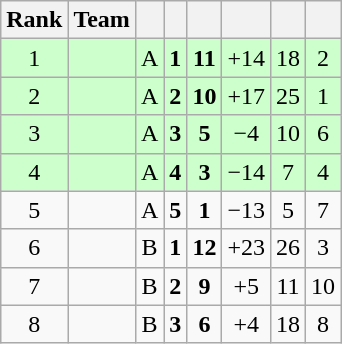<table class="wikitable" style="text-align:center;">
<tr>
<th>Rank</th>
<th>Team</th>
<th></th>
<th></th>
<th></th>
<th></th>
<th></th>
<th></th>
</tr>
<tr style="background-color:#ccffcc;">
<td>1</td>
<td align=left></td>
<td>A</td>
<td><strong>1</strong></td>
<td><strong>11</strong></td>
<td>+14</td>
<td>18</td>
<td>2</td>
</tr>
<tr style="background-color:#ccffcc;">
<td>2</td>
<td align=left></td>
<td>A</td>
<td><strong>2</strong></td>
<td><strong>10</strong></td>
<td>+17</td>
<td>25</td>
<td>1</td>
</tr>
<tr style="background-color:#ccffcc;">
<td>3</td>
<td align=left></td>
<td>A</td>
<td><strong>3</strong></td>
<td><strong>5</strong></td>
<td>−4</td>
<td>10</td>
<td>6</td>
</tr>
<tr style="background-color:#ccffcc;">
<td>4</td>
<td align=left></td>
<td>A</td>
<td><strong>4</strong></td>
<td><strong>3</strong></td>
<td>−14</td>
<td>7</td>
<td>4</td>
</tr>
<tr>
<td>5</td>
<td align=left></td>
<td>A</td>
<td><strong>5</strong></td>
<td><strong>1</strong></td>
<td>−13</td>
<td>5</td>
<td>7</td>
</tr>
<tr>
<td>6</td>
<td align=left></td>
<td>B</td>
<td><strong>1</strong></td>
<td><strong>12</strong></td>
<td>+23</td>
<td>26</td>
<td>3</td>
</tr>
<tr>
<td>7</td>
<td align=left></td>
<td>B</td>
<td><strong>2</strong></td>
<td><strong>9</strong></td>
<td>+5</td>
<td>11</td>
<td>10</td>
</tr>
<tr>
<td>8</td>
<td align=left></td>
<td>B</td>
<td><strong>3</strong></td>
<td><strong>6</strong></td>
<td>+4</td>
<td>18</td>
<td>8</td>
</tr>
</table>
